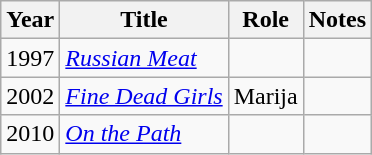<table class="wikitable sortable">
<tr>
<th>Year</th>
<th>Title</th>
<th>Role</th>
<th class="unsortable">Notes</th>
</tr>
<tr>
<td>1997</td>
<td><em><a href='#'>Russian Meat</a></em></td>
<td></td>
<td></td>
</tr>
<tr>
<td>2002</td>
<td><em><a href='#'>Fine Dead Girls</a></em></td>
<td>Marija</td>
<td></td>
</tr>
<tr>
<td>2010</td>
<td><em><a href='#'>On the Path</a></em></td>
<td></td>
<td></td>
</tr>
</table>
